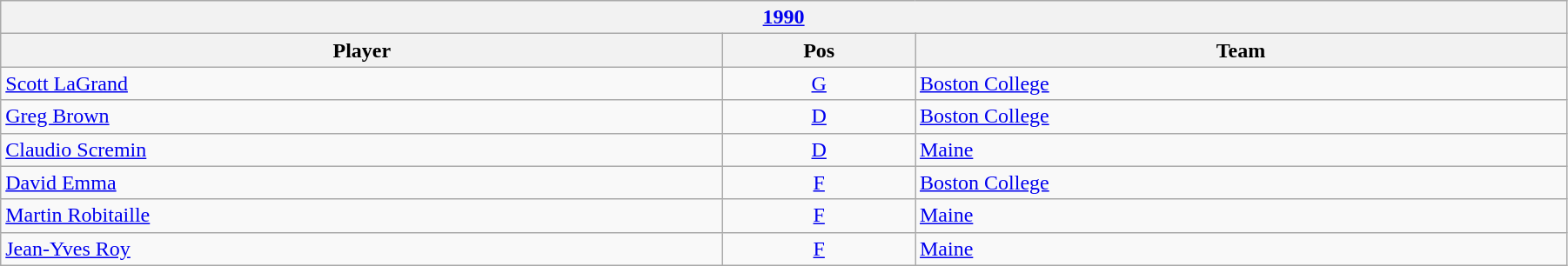<table class="wikitable" width=95%>
<tr>
<th colspan=3><a href='#'>1990</a></th>
</tr>
<tr>
<th>Player</th>
<th>Pos</th>
<th>Team</th>
</tr>
<tr>
<td><a href='#'>Scott LaGrand</a></td>
<td align=center><a href='#'>G</a></td>
<td><a href='#'>Boston College</a></td>
</tr>
<tr>
<td><a href='#'>Greg Brown</a></td>
<td align=center><a href='#'>D</a></td>
<td><a href='#'>Boston College</a></td>
</tr>
<tr>
<td><a href='#'>Claudio Scremin</a></td>
<td align=center><a href='#'>D</a></td>
<td><a href='#'>Maine</a></td>
</tr>
<tr>
<td><a href='#'>David Emma</a></td>
<td align=center><a href='#'>F</a></td>
<td><a href='#'>Boston College</a></td>
</tr>
<tr>
<td><a href='#'>Martin Robitaille</a></td>
<td align=center><a href='#'>F</a></td>
<td><a href='#'>Maine</a></td>
</tr>
<tr>
<td><a href='#'>Jean-Yves Roy</a></td>
<td align=center><a href='#'>F</a></td>
<td><a href='#'>Maine</a></td>
</tr>
</table>
